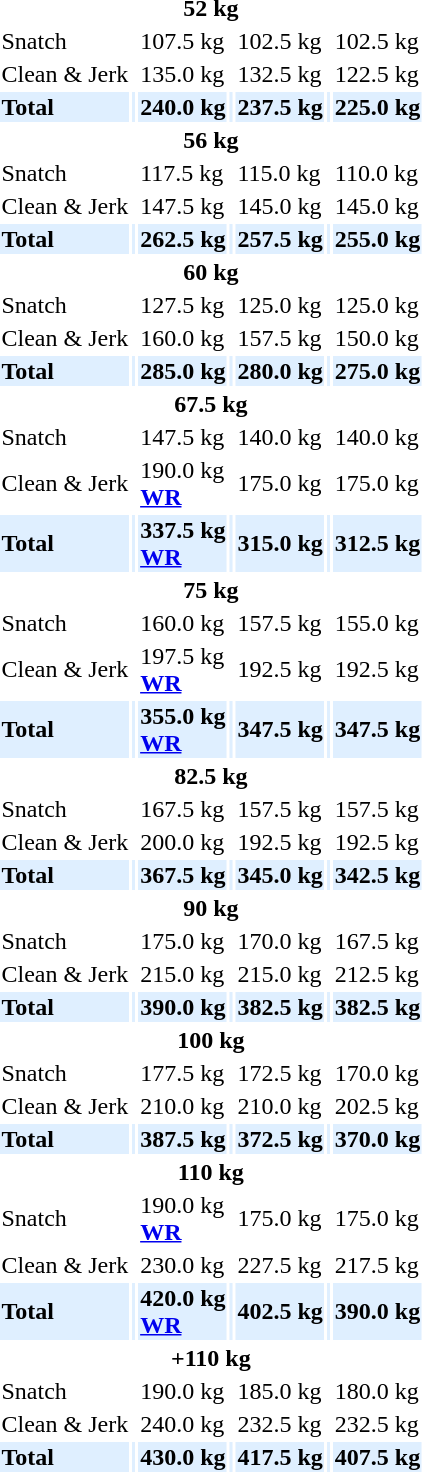<table>
<tr>
<th colspan=7>52 kg</th>
</tr>
<tr>
<td>Snatch</td>
<td></td>
<td>107.5 kg</td>
<td></td>
<td>102.5 kg</td>
<td></td>
<td>102.5 kg</td>
</tr>
<tr>
<td>Clean & Jerk</td>
<td></td>
<td>135.0 kg</td>
<td></td>
<td>132.5 kg</td>
<td></td>
<td>122.5 kg</td>
</tr>
<tr bgcolor=#dfefff>
<td><strong>Total</strong></td>
<td></td>
<td><strong>240.0 kg</strong></td>
<td></td>
<td><strong>237.5 kg</strong></td>
<td></td>
<td><strong>225.0 kg</strong></td>
</tr>
<tr>
<th colspan=7>56 kg</th>
</tr>
<tr>
<td>Snatch</td>
<td></td>
<td>117.5 kg</td>
<td></td>
<td>115.0 kg</td>
<td></td>
<td>110.0 kg</td>
</tr>
<tr>
<td>Clean & Jerk</td>
<td></td>
<td>147.5 kg</td>
<td></td>
<td>145.0 kg</td>
<td></td>
<td>145.0 kg</td>
</tr>
<tr bgcolor=#dfefff>
<td><strong>Total</strong></td>
<td></td>
<td><strong>262.5 kg</strong></td>
<td></td>
<td><strong>257.5 kg</strong></td>
<td></td>
<td><strong>255.0 kg</strong></td>
</tr>
<tr>
<th colspan=7>60 kg</th>
</tr>
<tr>
<td>Snatch</td>
<td></td>
<td>127.5 kg</td>
<td></td>
<td>125.0 kg</td>
<td></td>
<td>125.0 kg</td>
</tr>
<tr>
<td>Clean & Jerk</td>
<td></td>
<td>160.0 kg</td>
<td></td>
<td>157.5 kg</td>
<td></td>
<td>150.0 kg</td>
</tr>
<tr bgcolor=#dfefff>
<td><strong>Total</strong></td>
<td></td>
<td><strong>285.0 kg</strong></td>
<td></td>
<td><strong>280.0 kg</strong></td>
<td></td>
<td><strong>275.0 kg</strong></td>
</tr>
<tr>
<th colspan=7>67.5 kg</th>
</tr>
<tr>
<td>Snatch</td>
<td></td>
<td>147.5 kg</td>
<td></td>
<td>140.0 kg</td>
<td></td>
<td>140.0 kg</td>
</tr>
<tr>
<td>Clean & Jerk</td>
<td></td>
<td>190.0 kg<br><strong><a href='#'>WR</a></strong></td>
<td></td>
<td>175.0 kg</td>
<td></td>
<td>175.0 kg</td>
</tr>
<tr bgcolor=#dfefff>
<td><strong>Total</strong></td>
<td></td>
<td><strong>337.5 kg</strong><br><strong><a href='#'>WR</a></strong></td>
<td></td>
<td><strong>315.0 kg</strong></td>
<td></td>
<td><strong>312.5 kg</strong></td>
</tr>
<tr>
<th colspan=7>75 kg</th>
</tr>
<tr>
<td>Snatch</td>
<td></td>
<td>160.0 kg</td>
<td></td>
<td>157.5 kg</td>
<td></td>
<td>155.0 kg</td>
</tr>
<tr>
<td>Clean & Jerk</td>
<td></td>
<td>197.5 kg<br><strong><a href='#'>WR</a></strong></td>
<td></td>
<td>192.5 kg</td>
<td></td>
<td>192.5 kg</td>
</tr>
<tr bgcolor=#dfefff>
<td><strong>Total</strong></td>
<td></td>
<td><strong>355.0 kg</strong><br><strong><a href='#'>WR</a></strong></td>
<td></td>
<td><strong>347.5 kg</strong></td>
<td></td>
<td><strong>347.5 kg</strong></td>
</tr>
<tr>
<th colspan=7>82.5 kg</th>
</tr>
<tr>
<td>Snatch</td>
<td></td>
<td>167.5 kg</td>
<td></td>
<td>157.5 kg</td>
<td></td>
<td>157.5 kg</td>
</tr>
<tr>
<td>Clean & Jerk</td>
<td></td>
<td>200.0 kg</td>
<td></td>
<td>192.5 kg</td>
<td></td>
<td>192.5 kg</td>
</tr>
<tr bgcolor=#dfefff>
<td><strong>Total</strong></td>
<td></td>
<td><strong>367.5 kg</strong></td>
<td></td>
<td><strong>345.0 kg</strong></td>
<td></td>
<td><strong>342.5 kg</strong></td>
</tr>
<tr>
<th colspan=7>90 kg</th>
</tr>
<tr>
<td>Snatch</td>
<td></td>
<td>175.0 kg</td>
<td></td>
<td>170.0 kg</td>
<td></td>
<td>167.5 kg</td>
</tr>
<tr>
<td>Clean & Jerk</td>
<td></td>
<td>215.0 kg</td>
<td></td>
<td>215.0 kg</td>
<td></td>
<td>212.5 kg</td>
</tr>
<tr bgcolor=#dfefff>
<td><strong>Total</strong></td>
<td></td>
<td><strong>390.0 kg</strong></td>
<td></td>
<td><strong>382.5 kg</strong></td>
<td></td>
<td><strong>382.5 kg</strong></td>
</tr>
<tr>
<th colspan=7>100 kg</th>
</tr>
<tr>
<td>Snatch</td>
<td></td>
<td>177.5 kg</td>
<td></td>
<td>172.5 kg</td>
<td></td>
<td>170.0 kg</td>
</tr>
<tr>
<td>Clean & Jerk</td>
<td></td>
<td>210.0 kg</td>
<td></td>
<td>210.0 kg</td>
<td></td>
<td>202.5 kg</td>
</tr>
<tr bgcolor=#dfefff>
<td><strong>Total</strong></td>
<td></td>
<td><strong>387.5 kg</strong></td>
<td></td>
<td><strong>372.5 kg</strong></td>
<td></td>
<td><strong>370.0 kg</strong></td>
</tr>
<tr>
<th colspan=7>110 kg</th>
</tr>
<tr>
<td>Snatch</td>
<td></td>
<td>190.0 kg<br><strong><a href='#'>WR</a></strong></td>
<td></td>
<td>175.0 kg</td>
<td></td>
<td>175.0 kg</td>
</tr>
<tr>
<td>Clean & Jerk</td>
<td></td>
<td>230.0 kg</td>
<td></td>
<td>227.5 kg</td>
<td></td>
<td>217.5 kg</td>
</tr>
<tr bgcolor=#dfefff>
<td><strong>Total</strong></td>
<td></td>
<td><strong>420.0 kg</strong><br><strong><a href='#'>WR</a></strong></td>
<td></td>
<td><strong>402.5 kg</strong></td>
<td></td>
<td><strong>390.0 kg</strong></td>
</tr>
<tr>
<th colspan=7>+110 kg</th>
</tr>
<tr>
<td>Snatch</td>
<td></td>
<td>190.0 kg</td>
<td></td>
<td>185.0 kg</td>
<td></td>
<td>180.0 kg</td>
</tr>
<tr>
<td>Clean & Jerk</td>
<td></td>
<td>240.0 kg</td>
<td></td>
<td>232.5 kg</td>
<td></td>
<td>232.5 kg</td>
</tr>
<tr bgcolor=#dfefff>
<td><strong>Total</strong></td>
<td></td>
<td><strong>430.0 kg</strong></td>
<td></td>
<td><strong>417.5 kg</strong></td>
<td></td>
<td><strong>407.5 kg</strong></td>
</tr>
</table>
